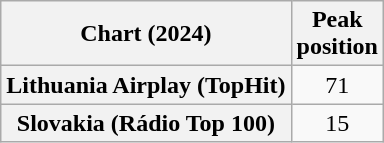<table class="wikitable sortable plainrowheaders" style="text-align:center">
<tr>
<th scope="col">Chart (2024)</th>
<th scope="col">Peak<br>position</th>
</tr>
<tr>
<th scope="row">Lithuania Airplay (TopHit)</th>
<td>71</td>
</tr>
<tr>
<th scope="row">Slovakia (Rádio Top 100)</th>
<td>15</td>
</tr>
</table>
